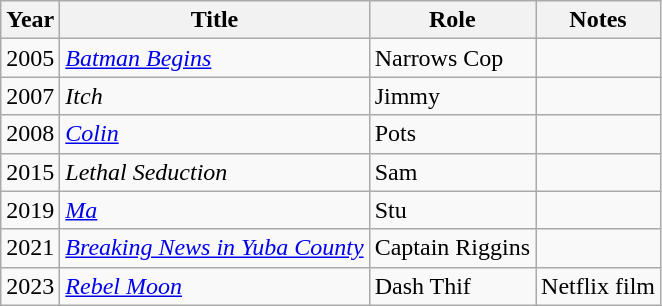<table class="wikitable sortable">
<tr>
<th>Year</th>
<th>Title</th>
<th>Role</th>
<th class="unsortable">Notes</th>
</tr>
<tr>
<td>2005</td>
<td><em><a href='#'>Batman Begins</a></em></td>
<td>Narrows Cop</td>
<td></td>
</tr>
<tr>
<td>2007</td>
<td><em>Itch</em></td>
<td>Jimmy</td>
<td></td>
</tr>
<tr>
<td>2008</td>
<td><em><a href='#'>Colin</a></em></td>
<td>Pots</td>
<td></td>
</tr>
<tr>
<td>2015</td>
<td><em>Lethal Seduction</em></td>
<td>Sam</td>
<td></td>
</tr>
<tr>
<td>2019</td>
<td><em><a href='#'>Ma</a></em></td>
<td>Stu</td>
<td></td>
</tr>
<tr>
<td>2021</td>
<td><em><a href='#'>Breaking News in Yuba County</a></em></td>
<td>Captain Riggins</td>
<td></td>
</tr>
<tr>
<td>2023</td>
<td><em><a href='#'>Rebel Moon</a></em></td>
<td>Dash Thif</td>
<td>Netflix film</td>
</tr>
</table>
